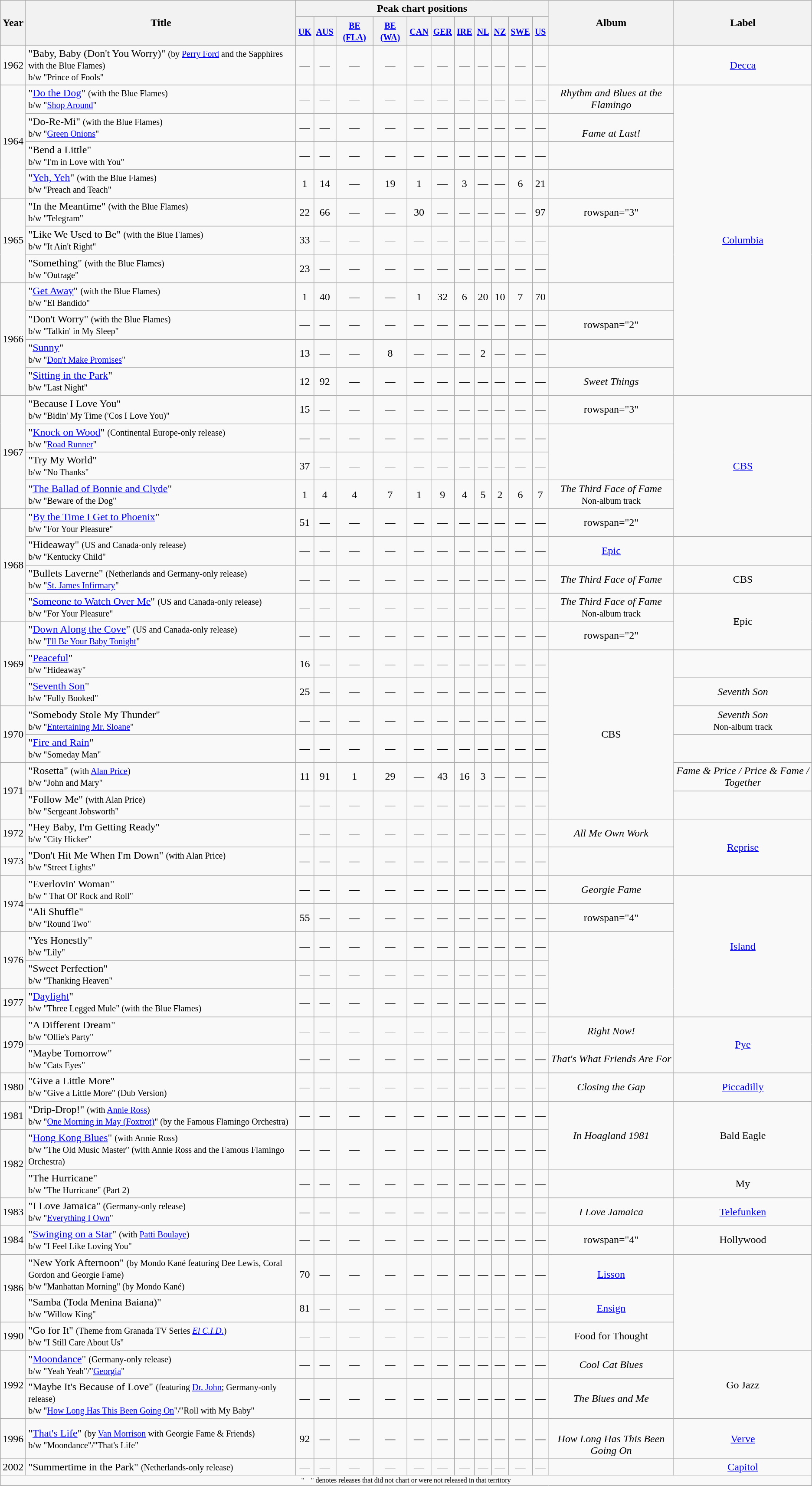<table class="wikitable" style="text-align:center">
<tr>
<th rowspan="2">Year</th>
<th rowspan="2">Title</th>
<th colspan="11">Peak chart positions</th>
<th rowspan="2">Album</th>
<th rowspan="2">Label</th>
</tr>
<tr>
<th><small><a href='#'>UK</a></small><br></th>
<th><small><a href='#'>AUS</a></small></th>
<th><small><a href='#'>BE (FLA)</a></small><br></th>
<th><small><a href='#'>BE (WA)</a></small><br></th>
<th><small><a href='#'>CAN</a></small><br></th>
<th><small><a href='#'>GER</a></small><br></th>
<th><small><a href='#'>IRE</a></small><br></th>
<th><small><a href='#'>NL</a></small><br></th>
<th><small><a href='#'>NZ</a></small><br></th>
<th><small><a href='#'>SWE</a></small><br></th>
<th><small><a href='#'>US</a></small><br></th>
</tr>
<tr>
<td>1962</td>
<td align="left">"Baby, Baby (Don't You Worry)" <small>(by <a href='#'>Perry Ford</a> and the Sapphires with the Blue Flames)</small><br><small>b/w "Prince of Fools"</small></td>
<td>—</td>
<td>—</td>
<td>—</td>
<td>—</td>
<td>—</td>
<td>—</td>
<td>—</td>
<td>—</td>
<td>—</td>
<td>—</td>
<td>—</td>
<td></td>
<td><a href='#'>Decca</a></td>
</tr>
<tr>
<td rowspan="4">1964</td>
<td align="left">"<a href='#'>Do the Dog</a>" <small>(with the Blue Flames)</small><br><small>b/w "<a href='#'>Shop Around</a>"</small></td>
<td align="center">—</td>
<td>—</td>
<td>—</td>
<td>—</td>
<td>—</td>
<td>—</td>
<td>—</td>
<td>—</td>
<td>—</td>
<td>—</td>
<td>—</td>
<td><em>Rhythm and Blues at the Flamingo</em></td>
<td rowspan="11"><a href='#'>Columbia</a></td>
</tr>
<tr>
<td align="left">"Do-Re-Mi" <small>(with the Blue Flames)</small><br><small>b/w "<a href='#'>Green Onions</a>"</small></td>
<td align="center">—</td>
<td>—</td>
<td>—</td>
<td>—</td>
<td>—</td>
<td>—</td>
<td>—</td>
<td>—</td>
<td>—</td>
<td>—</td>
<td>—</td>
<td><br><em>Fame at Last!</em></td>
</tr>
<tr>
<td align="left">"Bend a Little"<br><small>b/w "I'm in Love with You"</small></td>
<td align="center">—</td>
<td>—</td>
<td>—</td>
<td>—</td>
<td>—</td>
<td>—</td>
<td>—</td>
<td>—</td>
<td>—</td>
<td>—</td>
<td>—</td>
<td></td>
</tr>
<tr>
<td align="left">"<a href='#'>Yeh, Yeh</a>" <small>(with the Blue Flames)</small><br><small>b/w "Preach and Teach"</small></td>
<td align="center">1</td>
<td>14</td>
<td>—</td>
<td>19</td>
<td>1</td>
<td>—</td>
<td>3</td>
<td>—</td>
<td>—</td>
<td>6</td>
<td>21</td>
<td></td>
</tr>
<tr>
<td rowspan="3">1965</td>
<td align="left">"In the Meantime" <small>(with the Blue Flames)</small><br><small>b/w "Telegram"</small></td>
<td align="center">22</td>
<td>66</td>
<td>—</td>
<td>—</td>
<td>30</td>
<td>—</td>
<td>—</td>
<td>—</td>
<td>—</td>
<td>—</td>
<td>97</td>
<td>rowspan="3" </td>
</tr>
<tr>
<td align="left">"Like We Used to Be" <small>(with the Blue Flames)</small><br><small>b/w "It Ain't Right"</small></td>
<td align="center">33</td>
<td>—</td>
<td>—</td>
<td>—</td>
<td>—</td>
<td>—</td>
<td>—</td>
<td>—</td>
<td>—</td>
<td>—</td>
<td>—</td>
</tr>
<tr>
<td align="left">"Something" <small>(with the Blue Flames)</small><br><small>b/w "Outrage"</small></td>
<td align="center">23</td>
<td>—</td>
<td>—</td>
<td>—</td>
<td>—</td>
<td>—</td>
<td>—</td>
<td>—</td>
<td>—</td>
<td>—</td>
<td>—</td>
</tr>
<tr>
<td rowspan="4">1966</td>
<td align="left">"<a href='#'>Get Away</a>" <small>(with the Blue Flames)</small><br><small>b/w "El Bandido"</small></td>
<td align="center">1</td>
<td>40</td>
<td>—</td>
<td>—</td>
<td>1</td>
<td>32</td>
<td>6</td>
<td>20</td>
<td>10</td>
<td>7</td>
<td>70</td>
<td></td>
</tr>
<tr>
<td align="left">"Don't Worry" <small>(with the Blue Flames)</small><br><small>b/w "Talkin' in My Sleep"</small></td>
<td align="center">—</td>
<td>—</td>
<td>—</td>
<td>—</td>
<td>—</td>
<td>—</td>
<td>—</td>
<td>—</td>
<td>—</td>
<td>—</td>
<td>—</td>
<td>rowspan="2" </td>
</tr>
<tr>
<td align="left">"<a href='#'>Sunny</a>"<br><small>b/w "<a href='#'>Don't Make Promises</a>"</small></td>
<td align="center">13</td>
<td>—</td>
<td>—</td>
<td>8</td>
<td>—</td>
<td>—</td>
<td>—</td>
<td>2</td>
<td>—</td>
<td>—</td>
<td>—</td>
</tr>
<tr>
<td align="left">"<a href='#'>Sitting in the Park</a>"<br><small>b/w "Last Night"</small></td>
<td align="center">12</td>
<td>92</td>
<td>—</td>
<td>—</td>
<td>—</td>
<td>—</td>
<td>—</td>
<td>—<br></td>
<td>—</td>
<td>—</td>
<td>—</td>
<td><em>Sweet Things</em></td>
</tr>
<tr>
<td rowspan="4">1967</td>
<td align="left">"Because I Love You"<br><small>b/w "Bidin' My Time ('Cos I Love You)"</small></td>
<td align="center">15</td>
<td>—</td>
<td>—</td>
<td>—</td>
<td>—</td>
<td>—</td>
<td>—</td>
<td>—</td>
<td>—</td>
<td>—</td>
<td>—</td>
<td>rowspan="3" </td>
<td rowspan="5"><a href='#'>CBS</a></td>
</tr>
<tr>
<td align="left">"<a href='#'>Knock on Wood</a>" <small>(Continental Europe-only release)</small><br><small>b/w "<a href='#'>Road Runner</a>"</small></td>
<td>—</td>
<td>—</td>
<td>—</td>
<td>—</td>
<td>—</td>
<td>—</td>
<td>—</td>
<td>—</td>
<td>—</td>
<td>—</td>
<td>—</td>
</tr>
<tr>
<td align="left">"Try My World"<br><small>b/w "No Thanks"</small></td>
<td align="center">37</td>
<td>—</td>
<td>—</td>
<td>—</td>
<td>—</td>
<td>—</td>
<td>—</td>
<td>—</td>
<td>—</td>
<td>—</td>
<td>—</td>
</tr>
<tr>
<td align="left">"<a href='#'>The Ballad of Bonnie and Clyde</a>"<br><small>b/w "Beware of the Dog"</small></td>
<td align="center">1</td>
<td>4</td>
<td>4</td>
<td>7</td>
<td>1</td>
<td>9</td>
<td>4</td>
<td>5</td>
<td>2</td>
<td>6</td>
<td>7</td>
<td><em>The Third Face of Fame</em><br><small>Non-album track</small></td>
</tr>
<tr>
<td rowspan="4">1968</td>
<td align="left">"<a href='#'>By the Time I Get to Phoenix</a>"<br><small>b/w "For Your Pleasure"</small></td>
<td align="center">51</td>
<td>—</td>
<td>—</td>
<td>—</td>
<td>—</td>
<td>—</td>
<td>—</td>
<td>—</td>
<td>—</td>
<td>—</td>
<td>—</td>
<td>rowspan="2" </td>
</tr>
<tr>
<td align="left">"Hideaway" <small>(US and Canada-only release)</small><br><small>b/w "Kentucky Child"</small></td>
<td align="center">—</td>
<td>—</td>
<td>—</td>
<td>—</td>
<td>—</td>
<td>—</td>
<td>—</td>
<td>—</td>
<td>—</td>
<td>—</td>
<td>—</td>
<td><a href='#'>Epic</a></td>
</tr>
<tr>
<td align="left">"Bullets Laverne" <small>(Netherlands and Germany-only release)</small><br><small>b/w "<a href='#'>St. James Infirmary</a>"</small></td>
<td>—</td>
<td>—</td>
<td>—</td>
<td>—</td>
<td>—</td>
<td>—</td>
<td>—</td>
<td>—</td>
<td>—</td>
<td>—</td>
<td>—</td>
<td><em>The Third Face of Fame</em></td>
<td>CBS</td>
</tr>
<tr>
<td align="left">"<a href='#'>Someone to Watch Over Me</a>" <small>(US and Canada-only release)</small><br><small>b/w "For Your Pleasure"</small></td>
<td align="center">—</td>
<td>—</td>
<td>—</td>
<td>—</td>
<td>—</td>
<td>—</td>
<td>—</td>
<td>—</td>
<td>—</td>
<td>—</td>
<td>—</td>
<td><em>The Third Face of Fame</em><br><small>Non-album track</small></td>
<td rowspan="2">Epic</td>
</tr>
<tr>
<td rowspan="3">1969</td>
<td align="left">"<a href='#'>Down Along the Cove</a>" <small>(US and Canada-only release)</small><br><small>b/w "<a href='#'>I'll Be Your Baby Tonight</a>"</small></td>
<td align="center">—</td>
<td>—</td>
<td>—</td>
<td>—</td>
<td>—</td>
<td>—</td>
<td>—</td>
<td>—</td>
<td>—</td>
<td>—</td>
<td>—</td>
<td>rowspan="2" </td>
</tr>
<tr>
<td align="left">"<a href='#'>Peaceful</a>"<br><small>b/w "Hideaway"</small></td>
<td align="center">16</td>
<td>—</td>
<td>—</td>
<td>—</td>
<td>—</td>
<td>—</td>
<td>—</td>
<td>—</td>
<td>—</td>
<td>—</td>
<td>—</td>
<td rowspan="6">CBS</td>
</tr>
<tr>
<td align="left">"<a href='#'>Seventh Son</a>"<br><small>b/w "Fully Booked"</small></td>
<td align="center">25</td>
<td>—</td>
<td>—</td>
<td>—</td>
<td>—</td>
<td>—</td>
<td>—</td>
<td>—</td>
<td>—</td>
<td>—</td>
<td>—</td>
<td><em>Seventh Son</em></td>
</tr>
<tr>
<td rowspan="2">1970</td>
<td align="left">"Somebody Stole My Thunder"<br><small>b/w "<a href='#'>Entertaining Mr. Sloane</a>"</small></td>
<td align="center">—</td>
<td>—</td>
<td>—</td>
<td>—</td>
<td>—</td>
<td>—</td>
<td>—</td>
<td>—</td>
<td>—</td>
<td>—</td>
<td>—</td>
<td><em>Seventh Son</em><br><small>Non-album track</small></td>
</tr>
<tr>
<td align="left">"<a href='#'>Fire and Rain</a>"<br><small>b/w "Someday Man"</small></td>
<td align="center">—</td>
<td>—</td>
<td>—</td>
<td>—</td>
<td>—</td>
<td>—</td>
<td>—</td>
<td>—</td>
<td>—</td>
<td>—</td>
<td>—</td>
<td></td>
</tr>
<tr>
<td rowspan="2">1971</td>
<td align="left">"Rosetta" <small>(with <a href='#'>Alan Price</a>)</small><br><small>b/w "John and Mary"</small></td>
<td align="center">11</td>
<td>91</td>
<td>1</td>
<td>29</td>
<td>—</td>
<td>43</td>
<td>16</td>
<td>3</td>
<td>—</td>
<td>—</td>
<td>—</td>
<td><em>Fame & Price / Price & Fame / Together</em></td>
</tr>
<tr>
<td align="left">"Follow Me" <small>(with Alan Price)</small><br><small>b/w "Sergeant Jobsworth"</small></td>
<td>—</td>
<td>—</td>
<td>—</td>
<td>—</td>
<td>—</td>
<td>—</td>
<td>—</td>
<td>—</td>
<td>—</td>
<td>—</td>
<td>—</td>
<td></td>
</tr>
<tr>
<td>1972</td>
<td align="left">"Hey Baby, I'm Getting Ready"<br><small>b/w "City Hicker"</small></td>
<td align="center">—</td>
<td>—</td>
<td>—</td>
<td>—</td>
<td>—</td>
<td>—</td>
<td>—</td>
<td>—</td>
<td>—</td>
<td>—</td>
<td>—</td>
<td><em>All Me Own Work</em></td>
<td rowspan="2"><a href='#'>Reprise</a></td>
</tr>
<tr>
<td>1973</td>
<td align="left">"Don't Hit Me When I'm Down" <small>(with Alan Price)</small><br><small>b/w "Street Lights"</small></td>
<td align="center">—</td>
<td>—</td>
<td>—</td>
<td>—</td>
<td>—</td>
<td>—</td>
<td>—</td>
<td>—</td>
<td>—</td>
<td>—</td>
<td>—</td>
<td></td>
</tr>
<tr>
<td rowspan="2">1974</td>
<td align="left">"Everlovin' Woman"<br><small>b/w " That Ol' Rock and Roll"</small></td>
<td align="center">—</td>
<td>—</td>
<td>—</td>
<td>—</td>
<td>—</td>
<td>—</td>
<td>—</td>
<td>—</td>
<td>—</td>
<td>—</td>
<td>—</td>
<td><em>Georgie Fame</em></td>
<td rowspan="5"><a href='#'>Island</a></td>
</tr>
<tr>
<td align="left">"Ali Shuffle"<br><small>b/w "Round Two"</small></td>
<td align="center">55</td>
<td>—</td>
<td>—</td>
<td>—</td>
<td>—</td>
<td>—</td>
<td>—</td>
<td>—</td>
<td>—</td>
<td>—</td>
<td>—</td>
<td>rowspan="4" </td>
</tr>
<tr>
<td rowspan="2">1976</td>
<td align="left">"Yes Honestly"<br><small>b/w "Lily"</small></td>
<td align="center">—</td>
<td>—</td>
<td>—</td>
<td>—</td>
<td>—</td>
<td>—</td>
<td>—</td>
<td>—</td>
<td>—</td>
<td>—</td>
<td>—</td>
</tr>
<tr>
<td align="left">"Sweet Perfection"<br><small>b/w "Thanking Heaven"</small></td>
<td align="center">—</td>
<td>—</td>
<td>—</td>
<td>—</td>
<td>—</td>
<td>—</td>
<td>—</td>
<td>—</td>
<td>—</td>
<td>—</td>
<td>—</td>
</tr>
<tr>
<td>1977</td>
<td align="left">"<a href='#'>Daylight</a>"<br><small>b/w "Three Legged Mule" (with the Blue Flames)</small></td>
<td align="center">—</td>
<td>—</td>
<td>—</td>
<td>—</td>
<td>—</td>
<td>—</td>
<td>—</td>
<td>—</td>
<td>—</td>
<td>—</td>
<td>—</td>
</tr>
<tr>
<td rowspan="2">1979</td>
<td align="left">"A Different Dream"<br><small>b/w "Ollie's Party"</small></td>
<td align="center">—</td>
<td>—</td>
<td>—</td>
<td>—</td>
<td>—</td>
<td>—</td>
<td>—</td>
<td>—</td>
<td>—</td>
<td>—</td>
<td>—</td>
<td><em>Right Now!</em></td>
<td rowspan="2"><a href='#'>Pye</a></td>
</tr>
<tr>
<td align="left">"Maybe Tomorrow"<br><small>b/w "Cats Eyes"</small></td>
<td align="center">—</td>
<td>—</td>
<td>—</td>
<td>—</td>
<td>—</td>
<td>—</td>
<td>—</td>
<td>—</td>
<td>—</td>
<td>—</td>
<td>—</td>
<td><em>That's What Friends Are For</em></td>
</tr>
<tr>
<td>1980</td>
<td align="left">"Give a Little More"<br><small>b/w "Give a Little More" (Dub Version)</small></td>
<td align="center">—</td>
<td>—</td>
<td>—</td>
<td>—</td>
<td>—</td>
<td>—</td>
<td>—</td>
<td>—</td>
<td>—</td>
<td>—</td>
<td>—</td>
<td><em>Closing the Gap</em></td>
<td><a href='#'>Piccadilly</a></td>
</tr>
<tr>
<td>1981</td>
<td align="left">"Drip-Drop!" <small>(with <a href='#'>Annie Ross</a>)</small><br><small>b/w "<a href='#'>One Morning in May (Foxtrot)</a>" (by the Famous Flamingo Orchestra)</small></td>
<td align="center">—</td>
<td>—</td>
<td>—</td>
<td>—</td>
<td>—</td>
<td>—</td>
<td>—</td>
<td>—</td>
<td>—</td>
<td>—</td>
<td>—</td>
<td rowspan="2"><em>In Hoagland 1981</em></td>
<td rowspan="2">Bald Eagle</td>
</tr>
<tr>
<td rowspan="2">1982</td>
<td align="left">"<a href='#'>Hong Kong Blues</a>" <small>(with Annie Ross)</small><br><small>b/w "The Old Music Master" (with Annie Ross and the Famous Flamingo Orchestra)</small></td>
<td align="center">—</td>
<td>—</td>
<td>—</td>
<td>—</td>
<td>—</td>
<td>—</td>
<td>—</td>
<td>—</td>
<td>—</td>
<td>—</td>
<td>—</td>
</tr>
<tr>
<td align="left">"The Hurricane"<br><small>b/w "The Hurricane" (Part 2)</small></td>
<td align="center">—</td>
<td>—</td>
<td>—</td>
<td>—</td>
<td>—</td>
<td>—</td>
<td>—</td>
<td>—</td>
<td>—</td>
<td>—</td>
<td>—</td>
<td></td>
<td>My</td>
</tr>
<tr>
<td>1983</td>
<td align="left">"I Love Jamaica" <small>(Germany-only release)</small><br><small>b/w "<a href='#'>Everything I Own</a>"</small></td>
<td align="center">—</td>
<td>—</td>
<td>—</td>
<td>—</td>
<td>—</td>
<td>—</td>
<td>—</td>
<td>—</td>
<td>—</td>
<td>—</td>
<td>—</td>
<td><em>I Love Jamaica</em></td>
<td><a href='#'>Telefunken</a></td>
</tr>
<tr>
<td>1984</td>
<td align="left">"<a href='#'>Swinging on a Star</a>" <small>(with <a href='#'>Patti Boulaye</a>)</small><br><small>b/w "I Feel Like Loving You"</small></td>
<td align="center">—</td>
<td>—</td>
<td>—</td>
<td>—</td>
<td>—</td>
<td>—</td>
<td>—</td>
<td>—</td>
<td>—</td>
<td>—</td>
<td>—</td>
<td>rowspan="4" </td>
<td>Hollywood</td>
</tr>
<tr>
<td rowspan="2">1986</td>
<td align="left">"New York Afternoon" <small>(by Mondo Kané featuring Dee Lewis, Coral Gordon and Georgie Fame)</small><br><small>b/w "Manhattan Morning" (by Mondo Kané)</small></td>
<td align="center">70</td>
<td>—</td>
<td>—</td>
<td>—</td>
<td>—</td>
<td>—</td>
<td>—</td>
<td>—</td>
<td>—</td>
<td>—</td>
<td>—</td>
<td><a href='#'>Lisson</a></td>
</tr>
<tr>
<td align="left">"Samba (Toda Menina Baiana)"<br><small>b/w "Willow King"</small></td>
<td align="center">81</td>
<td>—</td>
<td>—</td>
<td>—</td>
<td>—</td>
<td>—</td>
<td>—</td>
<td>—</td>
<td>—</td>
<td>—</td>
<td>—</td>
<td><a href='#'>Ensign</a></td>
</tr>
<tr>
<td>1990</td>
<td align="left">"Go for It" <small>(Theme from Granada TV Series <em><a href='#'>El C.I.D.</a></em>)</small><br><small>b/w "I Still Care About Us"</small></td>
<td align="center">—</td>
<td>—</td>
<td>—</td>
<td>—</td>
<td>—</td>
<td>—</td>
<td>—</td>
<td>—</td>
<td>—</td>
<td>—</td>
<td>—</td>
<td>Food for Thought</td>
</tr>
<tr>
<td rowspan="2">1992</td>
<td align="left">"<a href='#'>Moondance</a>" <small>(Germany-only release)</small><br><small>b/w "Yeah Yeah"/"<a href='#'>Georgia</a>"</small></td>
<td align="center">—</td>
<td>—</td>
<td>—</td>
<td>—</td>
<td>—</td>
<td>—</td>
<td>—</td>
<td>—</td>
<td>—</td>
<td>—</td>
<td>—</td>
<td><em>Cool Cat Blues</em></td>
<td rowspan="2">Go Jazz</td>
</tr>
<tr>
<td align="left">"Maybe It's Because of Love" <small>(featuring <a href='#'>Dr. John</a>; Germany-only release)</small><br><small>b/w "<a href='#'>How Long Has This Been Going On</a>"/"Roll with My Baby"</small></td>
<td align="center">—</td>
<td>—</td>
<td>—</td>
<td>—</td>
<td>—</td>
<td>—</td>
<td>—</td>
<td>—</td>
<td>—</td>
<td>—</td>
<td>—</td>
<td><em>The Blues and Me</em></td>
</tr>
<tr>
<td>1996</td>
<td align="left">"<a href='#'>That's Life</a>" <small>(by <a href='#'>Van Morrison</a> with Georgie Fame & Friends)</small><br><small>b/w "Moondance"/"That's Life"</small></td>
<td align="center">92</td>
<td>—</td>
<td>—</td>
<td>—</td>
<td>—</td>
<td>—</td>
<td>—</td>
<td>—</td>
<td>—</td>
<td>—</td>
<td>—</td>
<td><br><em>How Long Has This Been Going On</em></td>
<td><a href='#'>Verve</a></td>
</tr>
<tr>
<td>2002</td>
<td align="left">"Summertime in the Park" <small>(Netherlands-only release)</small></td>
<td align="center">—</td>
<td>—</td>
<td>—</td>
<td>—</td>
<td>—</td>
<td>—</td>
<td>—</td>
<td>—</td>
<td>—</td>
<td>—</td>
<td>—</td>
<td></td>
<td><a href='#'>Capitol</a></td>
</tr>
<tr>
<td colspan="15" style="font-size:8pt">"—" denotes releases that did not chart or were not released in that territory</td>
</tr>
</table>
